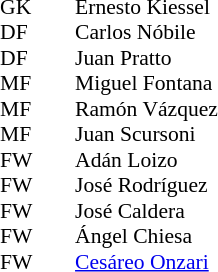<table style="font-size:90%; margin:0.2em auto;" cellspacing="0" cellpadding="0">
<tr>
<th width="25"></th>
<th width="25"></th>
</tr>
<tr>
<td>GK</td>
<td></td>
<td> Ernesto Kiessel</td>
</tr>
<tr>
<td>DF</td>
<td></td>
<td> Carlos Nóbile</td>
</tr>
<tr>
<td>DF</td>
<td></td>
<td> Juan Pratto</td>
</tr>
<tr>
<td>MF</td>
<td></td>
<td> Miguel Fontana</td>
</tr>
<tr>
<td>MF</td>
<td></td>
<td> Ramón Vázquez</td>
</tr>
<tr>
<td>MF</td>
<td></td>
<td> Juan Scursoni</td>
</tr>
<tr>
<td>FW</td>
<td></td>
<td> Adán Loizo</td>
</tr>
<tr>
<td>FW</td>
<td></td>
<td> José Rodríguez</td>
</tr>
<tr>
<td>FW</td>
<td></td>
<td> José Caldera</td>
</tr>
<tr>
<td>FW</td>
<td></td>
<td> Ángel Chiesa</td>
</tr>
<tr>
<td>FW</td>
<td></td>
<td> <a href='#'>Cesáreo Onzari</a></td>
</tr>
</table>
